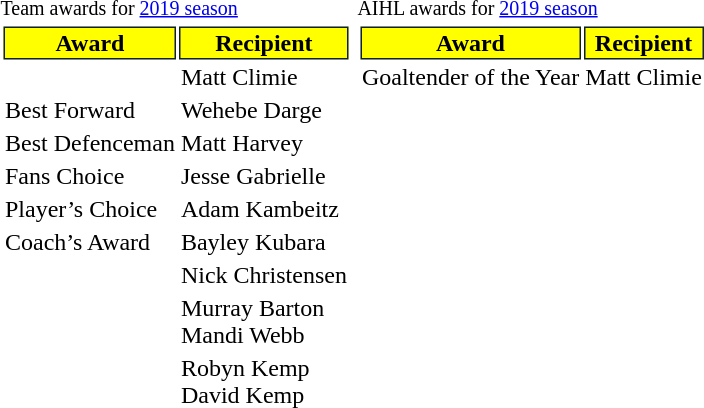<table>
<tr valign=top>
<td><br><small>Team awards for <a href='#'>2019 season</a></small><table class="toccolours">
<tr>
</tr>
<tr>
<th style="background:#FFFF00;color:black;border:#0c1f3d 1px solid">Award</th>
<th style="background:#FFFF00;color:black;border:#0c1f3d 1px solid">Recipient</th>
</tr>
<tr>
<td></td>
<td> Matt Climie</td>
</tr>
<tr>
<td>Best Forward</td>
<td> Wehebe Darge</td>
</tr>
<tr>
<td>Best Defenceman</td>
<td> Matt Harvey</td>
</tr>
<tr>
<td>Fans Choice</td>
<td> Jesse Gabrielle</td>
</tr>
<tr>
<td>Player’s Choice</td>
<td> Adam Kambeitz</td>
</tr>
<tr>
<td>Coach’s Award</td>
<td> Bayley Kubara</td>
</tr>
<tr>
<td></td>
<td> Nick Christensen</td>
</tr>
<tr>
<td></td>
<td> Murray Barton <br>  Mandi Webb</td>
</tr>
<tr>
<td></td>
<td> Robyn Kemp <br>  David Kemp</td>
</tr>
</table>
</td>
<td><br><small>AIHL awards for <a href='#'>2019 season</a></small><table class="toccolours">
<tr>
</tr>
<tr>
<th style="background:#FFFF00;color:black;border:#0c1f3d 1px solid">Award</th>
<th style="background:#FFFF00;color:black;border:#0c1f3d 1px solid">Recipient</th>
</tr>
<tr>
<td>Goaltender of the Year</td>
<td> Matt Climie</td>
</tr>
</table>
</td>
</tr>
</table>
